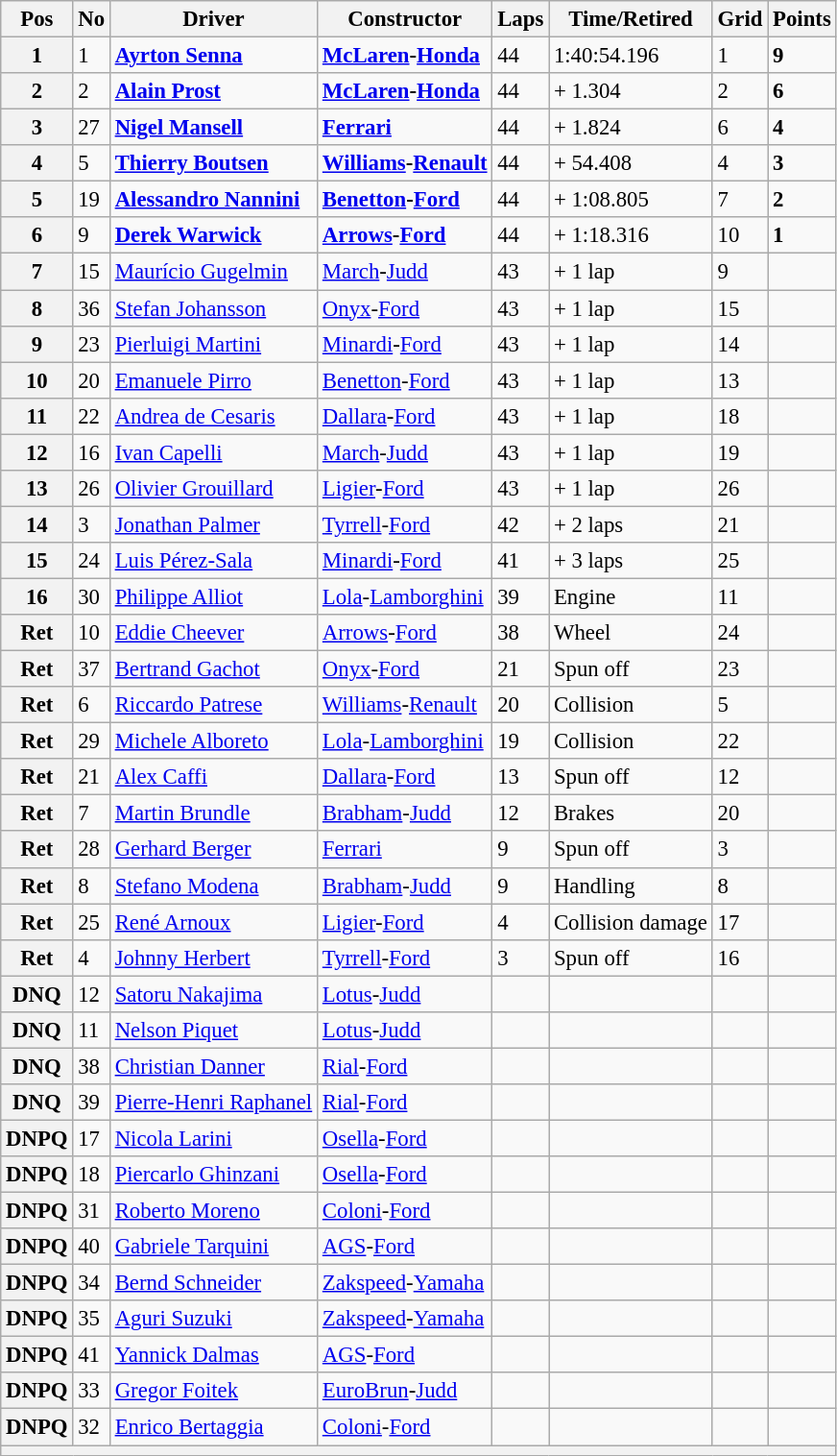<table class="wikitable sortable" style="font-size: 95%;">
<tr>
<th>Pos</th>
<th>No</th>
<th>Driver</th>
<th>Constructor</th>
<th>Laps</th>
<th>Time/Retired</th>
<th>Grid</th>
<th>Points</th>
</tr>
<tr>
<th>1</th>
<td>1</td>
<td> <strong><a href='#'>Ayrton Senna</a></strong></td>
<td><strong><a href='#'>McLaren</a>-<a href='#'>Honda</a></strong></td>
<td>44</td>
<td>1:40:54.196</td>
<td>1</td>
<td><strong>9</strong></td>
</tr>
<tr>
<th>2</th>
<td>2</td>
<td> <strong><a href='#'>Alain Prost</a></strong></td>
<td><strong><a href='#'>McLaren</a>-<a href='#'>Honda</a></strong></td>
<td>44</td>
<td>+ 1.304</td>
<td>2</td>
<td><strong>6</strong></td>
</tr>
<tr>
<th>3</th>
<td>27</td>
<td> <strong><a href='#'>Nigel Mansell</a></strong></td>
<td><strong><a href='#'>Ferrari</a></strong></td>
<td>44</td>
<td>+ 1.824</td>
<td>6</td>
<td><strong>4</strong></td>
</tr>
<tr>
<th>4</th>
<td>5</td>
<td> <strong><a href='#'>Thierry Boutsen</a></strong></td>
<td><strong><a href='#'>Williams</a>-<a href='#'>Renault</a></strong></td>
<td>44</td>
<td>+ 54.408</td>
<td>4</td>
<td><strong>3</strong></td>
</tr>
<tr>
<th>5</th>
<td>19</td>
<td> <strong><a href='#'>Alessandro Nannini</a></strong></td>
<td><strong><a href='#'>Benetton</a>-<a href='#'>Ford</a></strong></td>
<td>44</td>
<td>+ 1:08.805</td>
<td>7</td>
<td><strong>2</strong></td>
</tr>
<tr>
<th>6</th>
<td>9</td>
<td> <strong><a href='#'>Derek Warwick</a></strong></td>
<td><strong><a href='#'>Arrows</a>-<a href='#'>Ford</a></strong></td>
<td>44</td>
<td>+ 1:18.316</td>
<td>10</td>
<td><strong>1</strong></td>
</tr>
<tr>
<th>7</th>
<td>15</td>
<td> <a href='#'>Maurício Gugelmin</a></td>
<td><a href='#'>March</a>-<a href='#'>Judd</a></td>
<td>43</td>
<td>+ 1 lap</td>
<td>9</td>
<td> </td>
</tr>
<tr>
<th>8</th>
<td>36</td>
<td> <a href='#'>Stefan Johansson</a></td>
<td><a href='#'>Onyx</a>-<a href='#'>Ford</a></td>
<td>43</td>
<td>+ 1 lap</td>
<td>15</td>
<td> </td>
</tr>
<tr>
<th>9</th>
<td>23</td>
<td> <a href='#'>Pierluigi Martini</a></td>
<td><a href='#'>Minardi</a>-<a href='#'>Ford</a></td>
<td>43</td>
<td>+ 1 lap</td>
<td>14</td>
<td> </td>
</tr>
<tr>
<th>10</th>
<td>20</td>
<td> <a href='#'>Emanuele Pirro</a></td>
<td><a href='#'>Benetton</a>-<a href='#'>Ford</a></td>
<td>43</td>
<td>+ 1 lap</td>
<td>13</td>
<td> </td>
</tr>
<tr>
<th>11</th>
<td>22</td>
<td> <a href='#'>Andrea de Cesaris</a></td>
<td><a href='#'>Dallara</a>-<a href='#'>Ford</a></td>
<td>43</td>
<td>+ 1 lap</td>
<td>18</td>
<td> </td>
</tr>
<tr>
<th>12</th>
<td>16</td>
<td> <a href='#'>Ivan Capelli</a></td>
<td><a href='#'>March</a>-<a href='#'>Judd</a></td>
<td>43</td>
<td>+ 1 lap</td>
<td>19</td>
<td> </td>
</tr>
<tr>
<th>13</th>
<td>26</td>
<td> <a href='#'>Olivier Grouillard</a></td>
<td><a href='#'>Ligier</a>-<a href='#'>Ford</a></td>
<td>43</td>
<td>+ 1 lap</td>
<td>26</td>
<td> </td>
</tr>
<tr>
<th>14</th>
<td>3</td>
<td> <a href='#'>Jonathan Palmer</a></td>
<td><a href='#'>Tyrrell</a>-<a href='#'>Ford</a></td>
<td>42</td>
<td>+ 2 laps</td>
<td>21</td>
<td> </td>
</tr>
<tr>
<th>15</th>
<td>24</td>
<td> <a href='#'>Luis Pérez-Sala</a></td>
<td><a href='#'>Minardi</a>-<a href='#'>Ford</a></td>
<td>41</td>
<td>+ 3 laps</td>
<td>25</td>
<td> </td>
</tr>
<tr>
<th>16</th>
<td>30</td>
<td> <a href='#'>Philippe Alliot</a></td>
<td><a href='#'>Lola</a>-<a href='#'>Lamborghini</a></td>
<td>39</td>
<td>Engine</td>
<td>11</td>
<td> </td>
</tr>
<tr>
<th>Ret</th>
<td>10</td>
<td> <a href='#'>Eddie Cheever</a></td>
<td><a href='#'>Arrows</a>-<a href='#'>Ford</a></td>
<td>38</td>
<td>Wheel</td>
<td>24</td>
<td> </td>
</tr>
<tr>
<th>Ret</th>
<td>37</td>
<td> <a href='#'>Bertrand Gachot</a></td>
<td><a href='#'>Onyx</a>-<a href='#'>Ford</a></td>
<td>21</td>
<td>Spun off</td>
<td>23</td>
<td> </td>
</tr>
<tr>
<th>Ret</th>
<td>6</td>
<td> <a href='#'>Riccardo Patrese</a></td>
<td><a href='#'>Williams</a>-<a href='#'>Renault</a></td>
<td>20</td>
<td>Collision</td>
<td>5</td>
<td> </td>
</tr>
<tr>
<th>Ret</th>
<td>29</td>
<td> <a href='#'>Michele Alboreto</a></td>
<td><a href='#'>Lola</a>-<a href='#'>Lamborghini</a></td>
<td>19</td>
<td>Collision</td>
<td>22</td>
<td> </td>
</tr>
<tr>
<th>Ret</th>
<td>21</td>
<td> <a href='#'>Alex Caffi</a></td>
<td><a href='#'>Dallara</a>-<a href='#'>Ford</a></td>
<td>13</td>
<td>Spun off</td>
<td>12</td>
<td> </td>
</tr>
<tr>
<th>Ret</th>
<td>7</td>
<td> <a href='#'>Martin Brundle</a></td>
<td><a href='#'>Brabham</a>-<a href='#'>Judd</a></td>
<td>12</td>
<td>Brakes</td>
<td>20</td>
<td> </td>
</tr>
<tr>
<th>Ret</th>
<td>28</td>
<td> <a href='#'>Gerhard Berger</a></td>
<td><a href='#'>Ferrari</a></td>
<td>9</td>
<td>Spun off</td>
<td>3</td>
<td> </td>
</tr>
<tr>
<th>Ret</th>
<td>8</td>
<td> <a href='#'>Stefano Modena</a></td>
<td><a href='#'>Brabham</a>-<a href='#'>Judd</a></td>
<td>9</td>
<td>Handling</td>
<td>8</td>
<td> </td>
</tr>
<tr>
<th>Ret</th>
<td>25</td>
<td> <a href='#'>René Arnoux</a></td>
<td><a href='#'>Ligier</a>-<a href='#'>Ford</a></td>
<td>4</td>
<td>Collision damage</td>
<td>17</td>
<td> </td>
</tr>
<tr>
<th>Ret</th>
<td>4</td>
<td> <a href='#'>Johnny Herbert</a></td>
<td><a href='#'>Tyrrell</a>-<a href='#'>Ford</a></td>
<td>3</td>
<td>Spun off</td>
<td>16</td>
<td> </td>
</tr>
<tr>
<th>DNQ</th>
<td>12</td>
<td> <a href='#'>Satoru Nakajima</a></td>
<td><a href='#'>Lotus</a>-<a href='#'>Judd</a></td>
<td> </td>
<td> </td>
<td> </td>
<td> </td>
</tr>
<tr>
<th>DNQ</th>
<td>11</td>
<td> <a href='#'>Nelson Piquet</a></td>
<td><a href='#'>Lotus</a>-<a href='#'>Judd</a></td>
<td> </td>
<td> </td>
<td> </td>
<td> </td>
</tr>
<tr>
<th>DNQ</th>
<td>38</td>
<td> <a href='#'>Christian Danner</a></td>
<td><a href='#'>Rial</a>-<a href='#'>Ford</a></td>
<td> </td>
<td> </td>
<td> </td>
<td> </td>
</tr>
<tr>
<th>DNQ</th>
<td>39</td>
<td> <a href='#'>Pierre-Henri Raphanel</a></td>
<td><a href='#'>Rial</a>-<a href='#'>Ford</a></td>
<td> </td>
<td> </td>
<td> </td>
<td> </td>
</tr>
<tr>
<th>DNPQ</th>
<td>17</td>
<td> <a href='#'>Nicola Larini</a></td>
<td><a href='#'>Osella</a>-<a href='#'>Ford</a></td>
<td> </td>
<td> </td>
<td> </td>
<td> </td>
</tr>
<tr>
<th>DNPQ</th>
<td>18</td>
<td> <a href='#'>Piercarlo Ghinzani</a></td>
<td><a href='#'>Osella</a>-<a href='#'>Ford</a></td>
<td> </td>
<td> </td>
<td> </td>
<td> </td>
</tr>
<tr>
<th>DNPQ</th>
<td>31</td>
<td> <a href='#'>Roberto Moreno</a></td>
<td><a href='#'>Coloni</a>-<a href='#'>Ford</a></td>
<td> </td>
<td> </td>
<td> </td>
<td> </td>
</tr>
<tr>
<th>DNPQ</th>
<td>40</td>
<td> <a href='#'>Gabriele Tarquini</a></td>
<td><a href='#'>AGS</a>-<a href='#'>Ford</a></td>
<td> </td>
<td> </td>
<td> </td>
<td> </td>
</tr>
<tr>
<th>DNPQ</th>
<td>34</td>
<td> <a href='#'>Bernd Schneider</a></td>
<td><a href='#'>Zakspeed</a>-<a href='#'>Yamaha</a></td>
<td> </td>
<td> </td>
<td> </td>
<td> </td>
</tr>
<tr>
<th>DNPQ</th>
<td>35</td>
<td> <a href='#'>Aguri Suzuki</a></td>
<td><a href='#'>Zakspeed</a>-<a href='#'>Yamaha</a></td>
<td> </td>
<td> </td>
<td> </td>
<td> </td>
</tr>
<tr>
<th>DNPQ</th>
<td>41</td>
<td> <a href='#'>Yannick Dalmas</a></td>
<td><a href='#'>AGS</a>-<a href='#'>Ford</a></td>
<td> </td>
<td> </td>
<td> </td>
<td> </td>
</tr>
<tr>
<th>DNPQ</th>
<td>33</td>
<td> <a href='#'>Gregor Foitek</a></td>
<td><a href='#'>EuroBrun</a>-<a href='#'>Judd</a></td>
<td> </td>
<td> </td>
<td> </td>
<td> </td>
</tr>
<tr>
<th>DNPQ</th>
<td>32</td>
<td> <a href='#'>Enrico Bertaggia</a></td>
<td><a href='#'>Coloni</a>-<a href='#'>Ford</a></td>
<td> </td>
<td> </td>
<td> </td>
<td> </td>
</tr>
<tr>
<th colspan="8"></th>
</tr>
</table>
